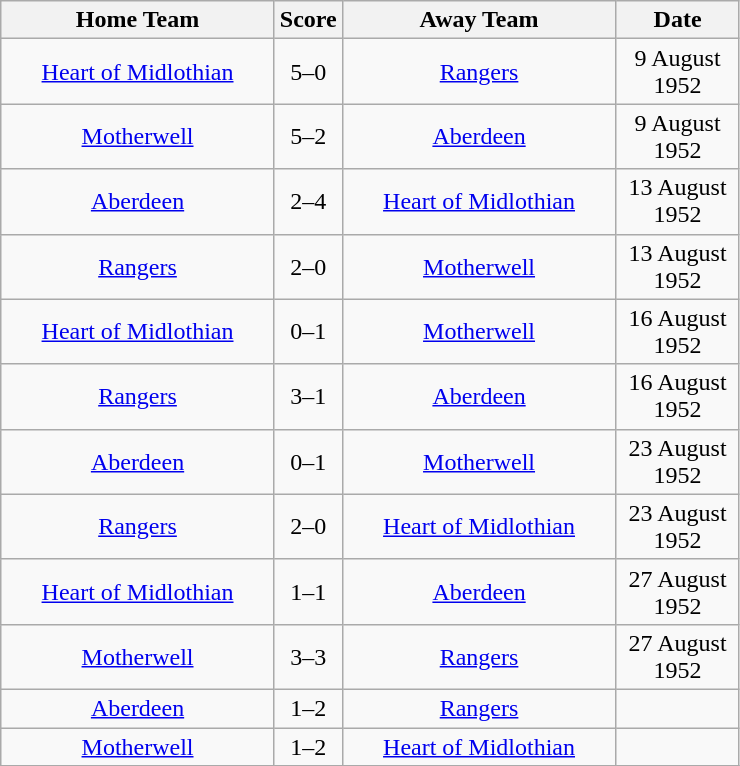<table class="wikitable" style="text-align:center;">
<tr>
<th width=175>Home Team</th>
<th width=20>Score</th>
<th width=175>Away Team</th>
<th width= 75>Date</th>
</tr>
<tr>
<td><a href='#'>Heart of Midlothian</a></td>
<td>5–0</td>
<td><a href='#'>Rangers</a></td>
<td>9 August 1952</td>
</tr>
<tr>
<td><a href='#'>Motherwell</a></td>
<td>5–2</td>
<td><a href='#'>Aberdeen</a></td>
<td>9 August 1952</td>
</tr>
<tr>
<td><a href='#'>Aberdeen</a></td>
<td>2–4</td>
<td><a href='#'>Heart of Midlothian</a></td>
<td>13 August 1952</td>
</tr>
<tr>
<td><a href='#'>Rangers</a></td>
<td>2–0</td>
<td><a href='#'>Motherwell</a></td>
<td>13 August 1952</td>
</tr>
<tr>
<td><a href='#'>Heart of Midlothian</a></td>
<td>0–1</td>
<td><a href='#'>Motherwell</a></td>
<td>16 August 1952</td>
</tr>
<tr>
<td><a href='#'>Rangers</a></td>
<td>3–1</td>
<td><a href='#'>Aberdeen</a></td>
<td>16 August 1952</td>
</tr>
<tr>
<td><a href='#'>Aberdeen</a></td>
<td>0–1</td>
<td><a href='#'>Motherwell</a></td>
<td>23 August 1952</td>
</tr>
<tr>
<td><a href='#'>Rangers</a></td>
<td>2–0</td>
<td><a href='#'>Heart of Midlothian</a></td>
<td>23 August 1952</td>
</tr>
<tr>
<td><a href='#'>Heart of Midlothian</a></td>
<td>1–1</td>
<td><a href='#'>Aberdeen</a></td>
<td>27 August 1952</td>
</tr>
<tr>
<td><a href='#'>Motherwell</a></td>
<td>3–3</td>
<td><a href='#'>Rangers</a></td>
<td>27 August 1952</td>
</tr>
<tr>
<td><a href='#'>Aberdeen</a></td>
<td>1–2</td>
<td><a href='#'>Rangers</a></td>
<td></td>
</tr>
<tr>
<td><a href='#'>Motherwell</a></td>
<td>1–2</td>
<td><a href='#'>Heart of Midlothian</a></td>
<td></td>
</tr>
<tr>
</tr>
</table>
